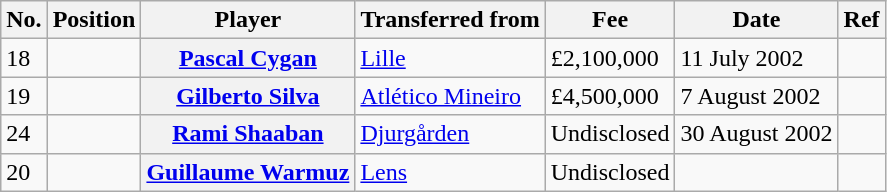<table class="wikitable plainrowheaders" style="text-align:center; text-align:left">
<tr>
<th>No.</th>
<th scope="col">Position</th>
<th scope="col">Player</th>
<th scope="col">Transferred from</th>
<th scope="col">Fee</th>
<th scope="col">Date</th>
<th scope="col">Ref</th>
</tr>
<tr>
<td>18</td>
<td></td>
<th scope="row"><a href='#'>Pascal Cygan</a></th>
<td><a href='#'>Lille</a></td>
<td>£2,100,000</td>
<td>11 July 2002</td>
<td></td>
</tr>
<tr>
<td>19</td>
<td></td>
<th scope="row"><a href='#'>Gilberto Silva</a></th>
<td><a href='#'>Atlético Mineiro</a></td>
<td>£4,500,000</td>
<td>7 August 2002</td>
<td></td>
</tr>
<tr>
<td>24</td>
<td></td>
<th scope="row"><a href='#'>Rami Shaaban</a></th>
<td><a href='#'>Djurgården</a></td>
<td>Undisclosed</td>
<td>30 August 2002</td>
<td></td>
</tr>
<tr>
<td>20</td>
<td></td>
<th scope="row"><a href='#'>Guillaume Warmuz</a></th>
<td><a href='#'>Lens</a></td>
<td>Undisclosed</td>
<td></td>
<td></td>
</tr>
</table>
